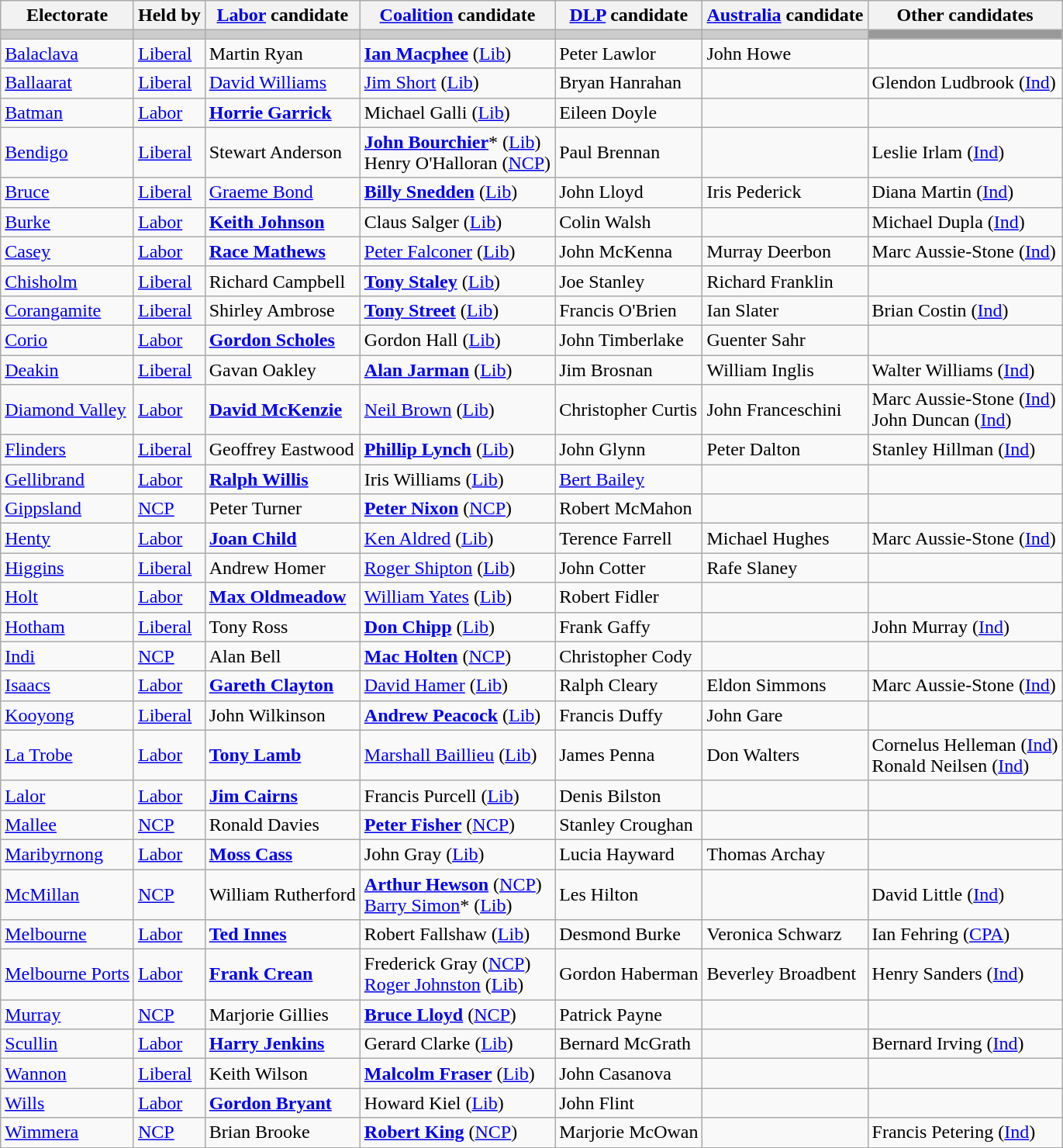<table class="wikitable">
<tr>
<th>Electorate</th>
<th>Held by</th>
<th><a href='#'>Labor</a> candidate</th>
<th><a href='#'>Coalition</a> candidate</th>
<th><a href='#'>DLP</a> candidate</th>
<th><a href='#'>Australia</a> candidate</th>
<th>Other candidates</th>
</tr>
<tr bgcolor="#cccccc">
<td></td>
<td></td>
<td></td>
<td></td>
<td></td>
<td></td>
<td bgcolor="#999999"></td>
</tr>
<tr>
<td><a href='#'>Balaclava</a></td>
<td><a href='#'>Liberal</a></td>
<td>Martin Ryan</td>
<td><strong><a href='#'>Ian Macphee</a></strong> (<a href='#'>Lib</a>)</td>
<td>Peter Lawlor</td>
<td>John Howe</td>
<td></td>
</tr>
<tr>
<td><a href='#'>Ballaarat</a></td>
<td><a href='#'>Liberal</a></td>
<td><a href='#'>David Williams</a></td>
<td><a href='#'>Jim Short</a> (<a href='#'>Lib</a>)</td>
<td>Bryan Hanrahan</td>
<td></td>
<td>Glendon Ludbrook (<a href='#'>Ind</a>)</td>
</tr>
<tr>
<td><a href='#'>Batman</a></td>
<td><a href='#'>Labor</a></td>
<td><strong><a href='#'>Horrie Garrick</a></strong></td>
<td>Michael Galli (<a href='#'>Lib</a>)</td>
<td>Eileen Doyle</td>
<td></td>
<td></td>
</tr>
<tr>
<td><a href='#'>Bendigo</a></td>
<td><a href='#'>Liberal</a></td>
<td>Stewart Anderson</td>
<td><strong><a href='#'>John Bourchier</a></strong>* (<a href='#'>Lib</a>)<br>Henry O'Halloran (<a href='#'>NCP</a>)</td>
<td>Paul Brennan</td>
<td></td>
<td>Leslie Irlam (<a href='#'>Ind</a>)</td>
</tr>
<tr>
<td><a href='#'>Bruce</a></td>
<td><a href='#'>Liberal</a></td>
<td><a href='#'>Graeme Bond</a></td>
<td><strong><a href='#'>Billy Snedden</a></strong> (<a href='#'>Lib</a>)</td>
<td>John Lloyd</td>
<td>Iris Pederick</td>
<td>Diana Martin (<a href='#'>Ind</a>)</td>
</tr>
<tr>
<td><a href='#'>Burke</a></td>
<td><a href='#'>Labor</a></td>
<td><strong><a href='#'>Keith Johnson</a></strong></td>
<td>Claus Salger (<a href='#'>Lib</a>)</td>
<td>Colin Walsh</td>
<td></td>
<td>Michael Dupla (<a href='#'>Ind</a>)</td>
</tr>
<tr>
<td><a href='#'>Casey</a></td>
<td><a href='#'>Labor</a></td>
<td><strong><a href='#'>Race Mathews</a></strong></td>
<td><a href='#'>Peter Falconer</a> (<a href='#'>Lib</a>)</td>
<td>John McKenna</td>
<td>Murray Deerbon</td>
<td>Marc Aussie-Stone (<a href='#'>Ind</a>)</td>
</tr>
<tr>
<td><a href='#'>Chisholm</a></td>
<td><a href='#'>Liberal</a></td>
<td>Richard Campbell</td>
<td><strong><a href='#'>Tony Staley</a></strong> (<a href='#'>Lib</a>)</td>
<td>Joe Stanley</td>
<td>Richard Franklin</td>
<td></td>
</tr>
<tr>
<td><a href='#'>Corangamite</a></td>
<td><a href='#'>Liberal</a></td>
<td>Shirley Ambrose</td>
<td><strong><a href='#'>Tony Street</a></strong> (<a href='#'>Lib</a>)</td>
<td>Francis O'Brien</td>
<td>Ian Slater</td>
<td>Brian Costin (<a href='#'>Ind</a>)</td>
</tr>
<tr>
<td><a href='#'>Corio</a></td>
<td><a href='#'>Labor</a></td>
<td><strong><a href='#'>Gordon Scholes</a></strong></td>
<td>Gordon Hall (<a href='#'>Lib</a>)</td>
<td>John Timberlake</td>
<td>Guenter Sahr</td>
<td></td>
</tr>
<tr>
<td><a href='#'>Deakin</a></td>
<td><a href='#'>Liberal</a></td>
<td>Gavan Oakley</td>
<td><strong><a href='#'>Alan Jarman</a></strong> (<a href='#'>Lib</a>)</td>
<td>Jim Brosnan</td>
<td>William Inglis</td>
<td>Walter Williams (<a href='#'>Ind</a>)</td>
</tr>
<tr>
<td><a href='#'>Diamond Valley</a></td>
<td><a href='#'>Labor</a></td>
<td><strong><a href='#'>David McKenzie</a></strong></td>
<td><a href='#'>Neil Brown</a> (<a href='#'>Lib</a>)</td>
<td>Christopher Curtis</td>
<td>John Franceschini</td>
<td>Marc Aussie-Stone (<a href='#'>Ind</a>)<br>John Duncan (<a href='#'>Ind</a>)</td>
</tr>
<tr>
<td><a href='#'>Flinders</a></td>
<td><a href='#'>Liberal</a></td>
<td>Geoffrey Eastwood</td>
<td><strong><a href='#'>Phillip Lynch</a></strong> (<a href='#'>Lib</a>)</td>
<td>John Glynn</td>
<td>Peter Dalton</td>
<td>Stanley Hillman (<a href='#'>Ind</a>)</td>
</tr>
<tr>
<td><a href='#'>Gellibrand</a></td>
<td><a href='#'>Labor</a></td>
<td><strong><a href='#'>Ralph Willis</a></strong></td>
<td>Iris Williams (<a href='#'>Lib</a>)</td>
<td><a href='#'>Bert Bailey</a></td>
<td></td>
<td></td>
</tr>
<tr>
<td><a href='#'>Gippsland</a></td>
<td><a href='#'>NCP</a></td>
<td>Peter Turner</td>
<td><strong><a href='#'>Peter Nixon</a></strong> (<a href='#'>NCP</a>)</td>
<td>Robert McMahon</td>
<td></td>
<td></td>
</tr>
<tr>
<td><a href='#'>Henty</a></td>
<td><a href='#'>Labor</a></td>
<td><strong><a href='#'>Joan Child</a></strong></td>
<td><a href='#'>Ken Aldred</a> (<a href='#'>Lib</a>)</td>
<td>Terence Farrell</td>
<td>Michael Hughes</td>
<td>Marc Aussie-Stone (<a href='#'>Ind</a>)</td>
</tr>
<tr>
<td><a href='#'>Higgins</a></td>
<td><a href='#'>Liberal</a></td>
<td>Andrew Homer</td>
<td><a href='#'>Roger Shipton</a> (<a href='#'>Lib</a>)</td>
<td>John Cotter</td>
<td>Rafe Slaney</td>
<td></td>
</tr>
<tr>
<td><a href='#'>Holt</a></td>
<td><a href='#'>Labor</a></td>
<td><strong><a href='#'>Max Oldmeadow</a></strong></td>
<td><a href='#'>William Yates</a> (<a href='#'>Lib</a>)</td>
<td>Robert Fidler</td>
<td></td>
<td></td>
</tr>
<tr>
<td><a href='#'>Hotham</a></td>
<td><a href='#'>Liberal</a></td>
<td>Tony Ross</td>
<td><strong><a href='#'>Don Chipp</a></strong> (<a href='#'>Lib</a>)</td>
<td>Frank Gaffy</td>
<td></td>
<td>John Murray (<a href='#'>Ind</a>)</td>
</tr>
<tr>
<td><a href='#'>Indi</a></td>
<td><a href='#'>NCP</a></td>
<td>Alan Bell</td>
<td><strong><a href='#'>Mac Holten</a></strong> (<a href='#'>NCP</a>)</td>
<td>Christopher Cody</td>
<td></td>
<td></td>
</tr>
<tr>
<td><a href='#'>Isaacs</a></td>
<td><a href='#'>Labor</a></td>
<td><strong><a href='#'>Gareth Clayton</a></strong></td>
<td><a href='#'>David Hamer</a> (<a href='#'>Lib</a>)</td>
<td>Ralph Cleary</td>
<td>Eldon Simmons</td>
<td>Marc Aussie-Stone (<a href='#'>Ind</a>)</td>
</tr>
<tr>
<td><a href='#'>Kooyong</a></td>
<td><a href='#'>Liberal</a></td>
<td>John Wilkinson</td>
<td><strong><a href='#'>Andrew Peacock</a></strong> (<a href='#'>Lib</a>)</td>
<td>Francis Duffy</td>
<td>John Gare</td>
<td></td>
</tr>
<tr>
<td><a href='#'>La Trobe</a></td>
<td><a href='#'>Labor</a></td>
<td><strong><a href='#'>Tony Lamb</a></strong></td>
<td><a href='#'>Marshall Baillieu</a> (<a href='#'>Lib</a>)</td>
<td>James Penna</td>
<td>Don Walters</td>
<td>Cornelus Helleman (<a href='#'>Ind</a>)<br>Ronald Neilsen (<a href='#'>Ind</a>)</td>
</tr>
<tr>
<td><a href='#'>Lalor</a></td>
<td><a href='#'>Labor</a></td>
<td><strong><a href='#'>Jim Cairns</a></strong></td>
<td>Francis Purcell (<a href='#'>Lib</a>)</td>
<td>Denis Bilston</td>
<td></td>
<td></td>
</tr>
<tr>
<td><a href='#'>Mallee</a></td>
<td><a href='#'>NCP</a></td>
<td>Ronald Davies</td>
<td><strong><a href='#'>Peter Fisher</a></strong> (<a href='#'>NCP</a>)</td>
<td>Stanley Croughan</td>
<td></td>
<td></td>
</tr>
<tr>
<td><a href='#'>Maribyrnong</a></td>
<td><a href='#'>Labor</a></td>
<td><strong><a href='#'>Moss Cass</a></strong></td>
<td>John Gray (<a href='#'>Lib</a>)</td>
<td>Lucia Hayward</td>
<td>Thomas Archay</td>
<td></td>
</tr>
<tr>
<td><a href='#'>McMillan</a></td>
<td><a href='#'>NCP</a></td>
<td>William Rutherford</td>
<td><strong><a href='#'>Arthur Hewson</a></strong> (<a href='#'>NCP</a>)<br><a href='#'>Barry Simon</a>* (<a href='#'>Lib</a>)</td>
<td>Les Hilton</td>
<td></td>
<td>David Little (<a href='#'>Ind</a>)</td>
</tr>
<tr>
<td><a href='#'>Melbourne</a></td>
<td><a href='#'>Labor</a></td>
<td><strong><a href='#'>Ted Innes</a></strong></td>
<td>Robert Fallshaw (<a href='#'>Lib</a>)</td>
<td>Desmond Burke</td>
<td>Veronica Schwarz</td>
<td>Ian Fehring (<a href='#'>CPA</a>)</td>
</tr>
<tr>
<td><a href='#'>Melbourne Ports</a></td>
<td><a href='#'>Labor</a></td>
<td><strong><a href='#'>Frank Crean</a></strong></td>
<td>Frederick Gray (<a href='#'>NCP</a>)<br><a href='#'>Roger Johnston</a> (<a href='#'>Lib</a>)</td>
<td>Gordon Haberman</td>
<td>Beverley Broadbent</td>
<td>Henry Sanders (<a href='#'>Ind</a>)</td>
</tr>
<tr>
<td><a href='#'>Murray</a></td>
<td><a href='#'>NCP</a></td>
<td>Marjorie Gillies</td>
<td><strong><a href='#'>Bruce Lloyd</a></strong> (<a href='#'>NCP</a>)</td>
<td>Patrick Payne</td>
<td></td>
<td></td>
</tr>
<tr>
<td><a href='#'>Scullin</a></td>
<td><a href='#'>Labor</a></td>
<td><strong><a href='#'>Harry Jenkins</a></strong></td>
<td>Gerard Clarke (<a href='#'>Lib</a>)</td>
<td>Bernard McGrath</td>
<td></td>
<td>Bernard Irving (<a href='#'>Ind</a>)</td>
</tr>
<tr>
<td><a href='#'>Wannon</a></td>
<td><a href='#'>Liberal</a></td>
<td>Keith Wilson</td>
<td><strong><a href='#'>Malcolm Fraser</a></strong> (<a href='#'>Lib</a>)</td>
<td>John Casanova</td>
<td></td>
<td></td>
</tr>
<tr>
<td><a href='#'>Wills</a></td>
<td><a href='#'>Labor</a></td>
<td><strong><a href='#'>Gordon Bryant</a></strong></td>
<td>Howard Kiel (<a href='#'>Lib</a>)</td>
<td>John Flint</td>
<td></td>
<td></td>
</tr>
<tr>
<td><a href='#'>Wimmera</a></td>
<td><a href='#'>NCP</a></td>
<td>Brian Brooke</td>
<td><strong><a href='#'>Robert King</a></strong> (<a href='#'>NCP</a>)</td>
<td>Marjorie McOwan</td>
<td></td>
<td>Francis Petering (<a href='#'>Ind</a>)</td>
</tr>
</table>
